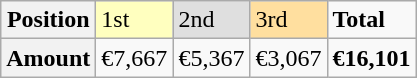<table class="wikitable">
<tr>
<th>Position</th>
<td bgcolor="#ffffbf">1st</td>
<td bgcolor="#dfdfdf">2nd</td>
<td bgcolor="#ffdf9f">3rd</td>
<td><strong>Total</strong></td>
</tr>
<tr>
<th>Amount</th>
<td>€7,667</td>
<td>€5,367</td>
<td>€3,067</td>
<td><strong>€16,101</strong></td>
</tr>
</table>
